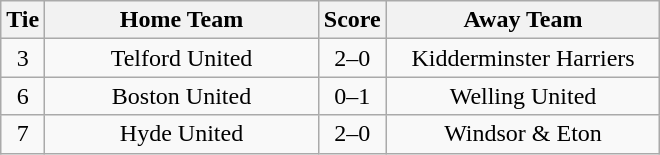<table class="wikitable" style="text-align:center;">
<tr>
<th width=20>Tie</th>
<th width=175>Home Team</th>
<th width=20>Score</th>
<th width=175>Away Team</th>
</tr>
<tr>
<td>3</td>
<td>Telford United</td>
<td>2–0</td>
<td>Kidderminster Harriers</td>
</tr>
<tr>
<td>6</td>
<td>Boston United</td>
<td>0–1</td>
<td>Welling United</td>
</tr>
<tr>
<td>7</td>
<td>Hyde United</td>
<td>2–0</td>
<td>Windsor & Eton</td>
</tr>
</table>
